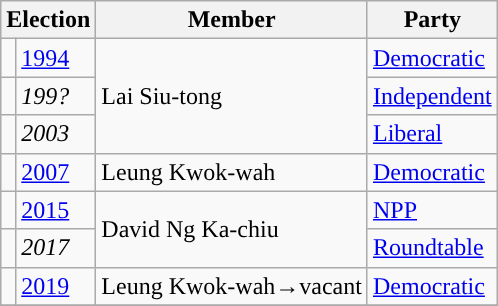<table class="wikitable">
<tr>
<th colspan="2">Election</th>
<th>Member</th>
<th>Party</th>
</tr>
<tr>
<td style="color:inherit;background:"></td>
<td><a href='#'>1994</a></td>
<td rowspan=3>Lai Siu-tong</td>
<td><a href='#'>Democratic</a></td>
</tr>
<tr>
<td style="color:inherit;background:"></td>
<td><em>199?</em></td>
<td><a href='#'>Independent</a></td>
</tr>
<tr>
<td style="color:inherit;background:"></td>
<td><em>2003</em></td>
<td><a href='#'>Liberal</a></td>
</tr>
<tr>
<td style="color:inherit;background:"></td>
<td><a href='#'>2007</a></td>
<td>Leung Kwok-wah</td>
<td><a href='#'>Democratic</a></td>
</tr>
<tr>
<td style="color:inherit;background:"></td>
<td><a href='#'>2015</a></td>
<td rowspan=2>David Ng Ka-chiu</td>
<td><a href='#'>NPP</a></td>
</tr>
<tr>
<td style="color:inherit;background:"></td>
<td><em>2017</em></td>
<td><a href='#'>Roundtable</a></td>
</tr>
<tr>
<td style="color:inherit;background:"></td>
<td><a href='#'>2019</a></td>
<td>Leung Kwok-wah→vacant</td>
<td><a href='#'>Democratic</a></td>
</tr>
<tr>
</tr>
</table>
